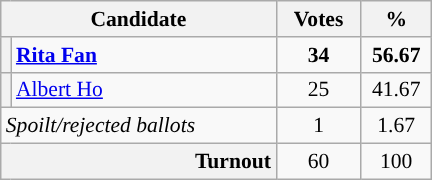<table class=wikitable style="font-size: 90%;">
<tr>
<th colspan="2">Candidate</th>
<th style="width: 50px">Votes</th>
<th style="width: 40px">%</th>
</tr>
<tr>
<th style="background-color: "></th>
<td style="width: 170px"><strong><a href='#'>Rita Fan</a></strong> </td>
<td align="center"><strong>34</strong></td>
<td align="center"><strong>56.67</strong></td>
</tr>
<tr>
<th style="background-color: "></th>
<td style="width: 170px"><a href='#'>Albert Ho</a></td>
<td align="center">25</td>
<td align="center">41.67</td>
</tr>
<tr>
<td colspan="2"><em>Spoilt/rejected ballots</em></td>
<td align="center">1</td>
<td align="center">1.67</td>
</tr>
<tr>
<th colspan="2" style="text-align:right">Turnout</th>
<td align="center">60</td>
<td align="center">100</td>
</tr>
</table>
